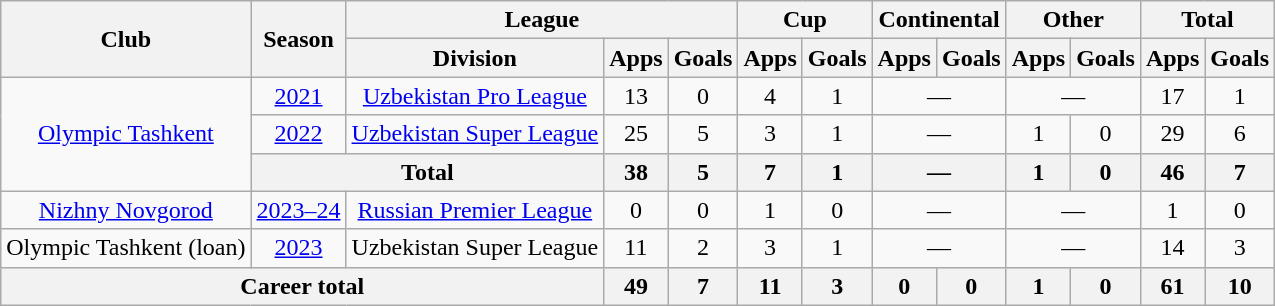<table class="wikitable" style="text-align: center;">
<tr>
<th rowspan=2>Club</th>
<th rowspan=2>Season</th>
<th colspan=3>League</th>
<th colspan=2>Cup</th>
<th colspan=2>Continental</th>
<th colspan=2>Other</th>
<th colspan=2>Total</th>
</tr>
<tr>
<th>Division</th>
<th>Apps</th>
<th>Goals</th>
<th>Apps</th>
<th>Goals</th>
<th>Apps</th>
<th>Goals</th>
<th>Apps</th>
<th>Goals</th>
<th>Apps</th>
<th>Goals</th>
</tr>
<tr>
<td rowspan="3"><a href='#'>Olympic Tashkent</a></td>
<td><a href='#'>2021</a></td>
<td><a href='#'>Uzbekistan Pro League</a></td>
<td>13</td>
<td>0</td>
<td>4</td>
<td>1</td>
<td colspan="2">—</td>
<td colspan="2">—</td>
<td>17</td>
<td>1</td>
</tr>
<tr>
<td><a href='#'>2022</a></td>
<td><a href='#'>Uzbekistan Super League</a></td>
<td>25</td>
<td>5</td>
<td>3</td>
<td>1</td>
<td colspan="2">—</td>
<td>1</td>
<td>0</td>
<td>29</td>
<td>6</td>
</tr>
<tr>
<th colspan="2">Total</th>
<th>38</th>
<th>5</th>
<th>7</th>
<th>1</th>
<th colspan="2">—</th>
<th>1</th>
<th>0</th>
<th>46</th>
<th>7</th>
</tr>
<tr>
<td rowspan="1"><a href='#'>Nizhny Novgorod</a></td>
<td><a href='#'>2023–24</a></td>
<td><a href='#'>Russian Premier League</a></td>
<td>0</td>
<td>0</td>
<td>1</td>
<td>0</td>
<td colspan="2">—</td>
<td colspan="2">—</td>
<td>1</td>
<td>0</td>
</tr>
<tr>
<td>Olympic Tashkent (loan)</td>
<td><a href='#'>2023</a></td>
<td>Uzbekistan Super League</td>
<td>11</td>
<td>2</td>
<td>3</td>
<td>1</td>
<td colspan="2">—</td>
<td colspan="2">—</td>
<td>14</td>
<td>3</td>
</tr>
<tr>
<th colspan="3">Career total</th>
<th>49</th>
<th>7</th>
<th>11</th>
<th>3</th>
<th>0</th>
<th>0</th>
<th>1</th>
<th>0</th>
<th>61</th>
<th>10</th>
</tr>
</table>
